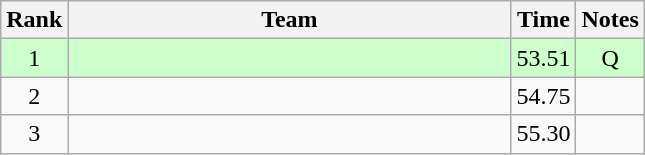<table class="wikitable" style="text-align:center">
<tr>
<th>Rank</th>
<th Style="width:18em">Team</th>
<th>Time</th>
<th>Notes</th>
</tr>
<tr style="background:#cfc">
<td>1</td>
<td style="text-align:left"></td>
<td>53.51</td>
<td>Q</td>
</tr>
<tr>
<td>2</td>
<td style="text-align:left"></td>
<td>54.75</td>
<td></td>
</tr>
<tr>
<td>3</td>
<td style="text-align:left"></td>
<td>55.30</td>
<td></td>
</tr>
</table>
